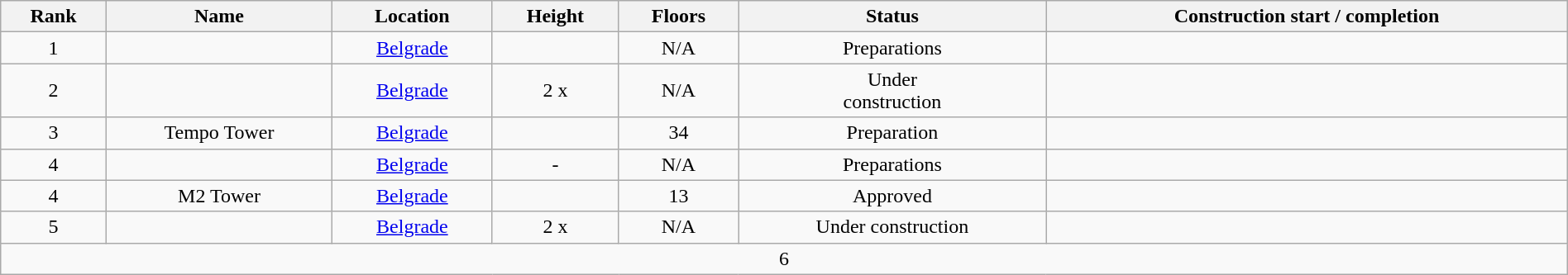<table class="wikitable sortable" style="width:100%; margin:auto;" "text-align:center">
<tr>
<th scope="col">Rank</th>
<th scope="col">Name</th>
<th scope="col">Location</th>
<th scope="col">Height</th>
<th scope="col">Floors</th>
<th scope="col">Status</th>
<th scope="col">Construction start / completion</th>
</tr>
<tr>
<td align="center">1</td>
<td align="center"></td>
<td align="center"><a href='#'>Belgrade</a></td>
<td align="center"></td>
<td align="center">N/A</td>
<td align="center">Preparations</td>
<td align="center"></td>
</tr>
<tr>
<td align="center">2</td>
<td align="center"></td>
<td align="center"><a href='#'>Belgrade</a></td>
<td align="center">2 x </td>
<td align="center">N/A</td>
<td align="center">Under<br>construction</td>
<td align="center"></td>
</tr>
<tr>
<td align="center">3</td>
<td align="center">Tempo Tower</td>
<td align="center"><a href='#'>Belgrade</a></td>
<td align="center"></td>
<td align="center">34</td>
<td align="center">Preparation</td>
<td align="center"></td>
</tr>
<tr>
<td align="center">4</td>
<td align="center"></td>
<td align="center"><a href='#'>Belgrade</a></td>
<td align="center"> - </td>
<td align="center">N/A</td>
<td align="center">Preparations</td>
<td align="center"></td>
</tr>
<tr>
<td align="center">4</td>
<td align="center">M2 Tower</td>
<td align="center"><a href='#'>Belgrade</a></td>
<td align="center"></td>
<td align="center">13</td>
<td align="center">Approved</td>
<td align="center"></td>
</tr>
<tr>
<td align="center">5</td>
<td align="center"></td>
<td align="center"><a href='#'>Belgrade</a></td>
<td align="center">2 x </td>
<td align="center">N/A</td>
<td align="center">Under construction</td>
<td align="center"></td>
</tr>
<tr>
<td colspan="7" align="center">6</td>
</tr>
</table>
